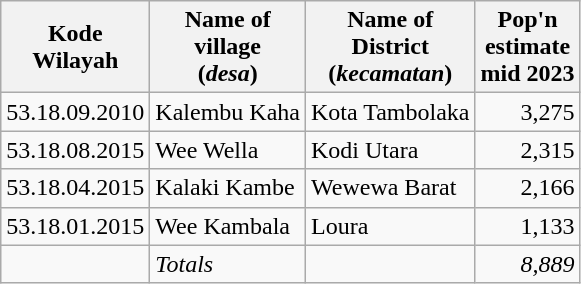<table class="sortable wikitable">
<tr>
<th>Kode<br>Wilayah</th>
<th>Name of<br>village<br>(<em>desa</em>)</th>
<th>Name of<br>District<br>(<em>kecamatan</em>)</th>
<th>Pop'n<br>estimate<br>mid 2023</th>
</tr>
<tr>
<td>53.18.09.2010</td>
<td>Kalembu Kaha</td>
<td>Kota Tambolaka</td>
<td align="right">3,275</td>
</tr>
<tr>
<td>53.18.08.2015</td>
<td>Wee Wella</td>
<td>Kodi Utara</td>
<td align="right">2,315</td>
</tr>
<tr>
<td>53.18.04.2015</td>
<td>Kalaki Kambe</td>
<td>Wewewa Barat</td>
<td align="right">2,166</td>
</tr>
<tr>
<td>53.18.01.2015</td>
<td>Wee Kambala</td>
<td>Loura</td>
<td align="right">1,133</td>
</tr>
<tr>
<td></td>
<td><em>Totals</em></td>
<td></td>
<td align="right"><em>8,889</em></td>
</tr>
</table>
